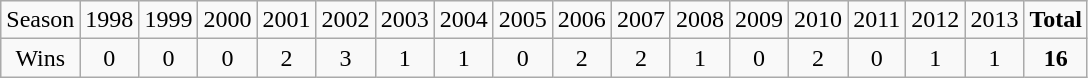<table class="wikitable sortable">
<tr>
<td>Season</td>
<td>1998</td>
<td>1999</td>
<td>2000</td>
<td>2001</td>
<td>2002</td>
<td>2003</td>
<td>2004</td>
<td>2005</td>
<td>2006</td>
<td>2007</td>
<td>2008</td>
<td>2009</td>
<td>2010</td>
<td>2011</td>
<td>2012</td>
<td>2013</td>
<td><strong>Total</strong></td>
</tr>
<tr align=center>
<td>Wins</td>
<td>0</td>
<td>0</td>
<td>0</td>
<td>2</td>
<td>3</td>
<td>1</td>
<td>1</td>
<td>0</td>
<td>2</td>
<td>2</td>
<td>1</td>
<td>0</td>
<td>2</td>
<td>0</td>
<td>1</td>
<td>1</td>
<td><strong>16</strong></td>
</tr>
</table>
